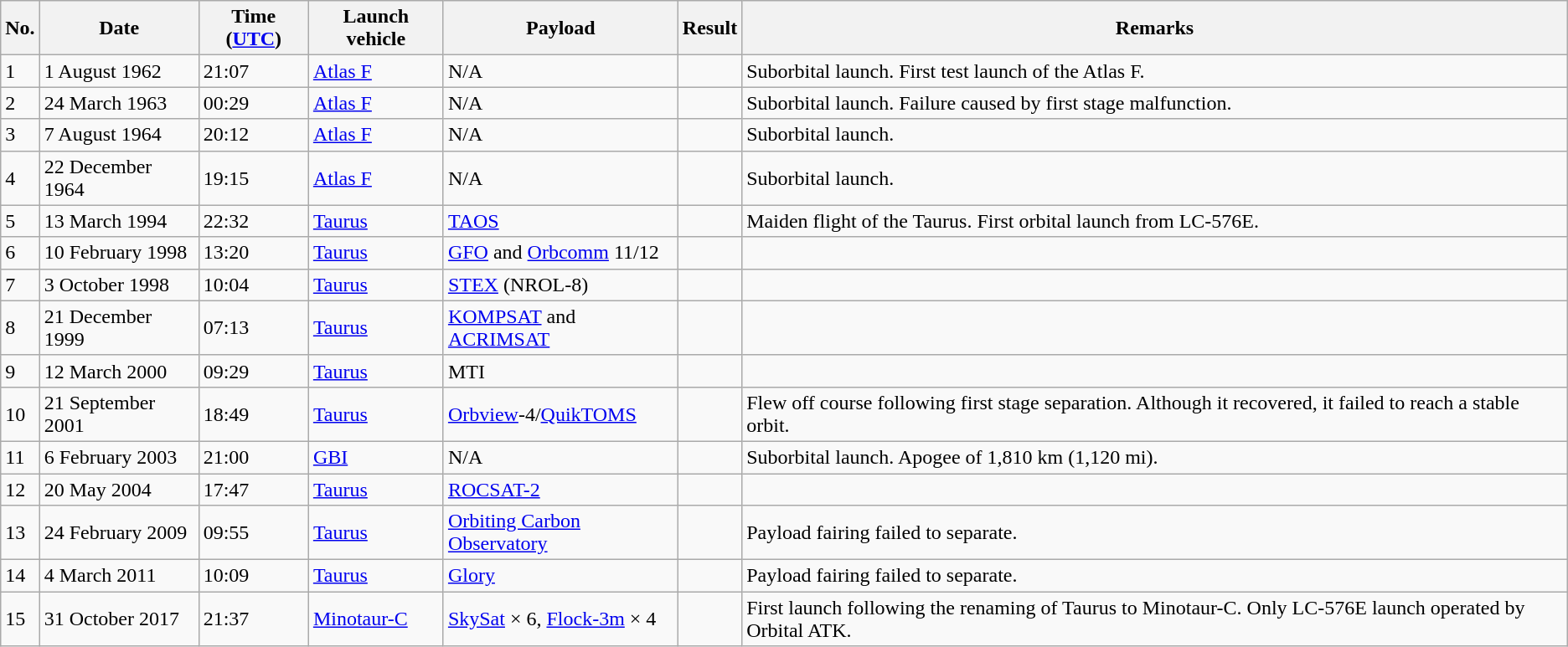<table class="wikitable">
<tr>
<th>No.</th>
<th>Date</th>
<th>Time (<a href='#'>UTC</a>)</th>
<th>Launch vehicle</th>
<th>Payload</th>
<th>Result</th>
<th>Remarks</th>
</tr>
<tr>
<td>1</td>
<td>1 August 1962</td>
<td>21:07</td>
<td><a href='#'>Atlas F</a></td>
<td>N/A</td>
<td></td>
<td>Suborbital launch. First test launch of the Atlas F.</td>
</tr>
<tr>
<td>2</td>
<td>24 March 1963</td>
<td>00:29</td>
<td><a href='#'>Atlas F</a></td>
<td>N/A</td>
<td></td>
<td>Suborbital launch. Failure caused by first stage malfunction.</td>
</tr>
<tr>
<td>3</td>
<td>7 August 1964</td>
<td>20:12</td>
<td><a href='#'>Atlas F</a></td>
<td>N/A</td>
<td></td>
<td>Suborbital launch.</td>
</tr>
<tr>
<td>4</td>
<td>22 December 1964</td>
<td>19:15</td>
<td><a href='#'>Atlas F</a></td>
<td>N/A</td>
<td></td>
<td>Suborbital launch.</td>
</tr>
<tr>
<td>5</td>
<td>13 March 1994</td>
<td>22:32</td>
<td><a href='#'>Taurus</a></td>
<td><a href='#'>TAOS</a></td>
<td></td>
<td>Maiden flight of the Taurus. First orbital launch from LC-576E.</td>
</tr>
<tr>
<td>6</td>
<td>10 February 1998</td>
<td>13:20</td>
<td><a href='#'>Taurus</a></td>
<td><a href='#'>GFO</a> and <a href='#'>Orbcomm</a> 11/12</td>
<td></td>
<td></td>
</tr>
<tr>
<td>7</td>
<td>3 October 1998</td>
<td>10:04</td>
<td><a href='#'>Taurus</a></td>
<td><a href='#'>STEX</a> (NROL-8)</td>
<td></td>
<td></td>
</tr>
<tr>
<td>8</td>
<td>21 December 1999</td>
<td>07:13</td>
<td><a href='#'>Taurus</a></td>
<td><a href='#'>KOMPSAT</a> and <a href='#'>ACRIMSAT</a></td>
<td></td>
<td></td>
</tr>
<tr>
<td>9</td>
<td>12 March 2000</td>
<td>09:29</td>
<td><a href='#'>Taurus</a></td>
<td>MTI</td>
<td></td>
<td></td>
</tr>
<tr>
<td>10</td>
<td>21 September 2001</td>
<td>18:49</td>
<td><a href='#'>Taurus</a></td>
<td><a href='#'>Orbview</a>-4/<a href='#'>QuikTOMS</a></td>
<td></td>
<td>Flew off course following first stage separation. Although it recovered, it failed to reach a stable orbit.</td>
</tr>
<tr>
<td>11</td>
<td>6 February 2003</td>
<td>21:00</td>
<td><a href='#'>GBI</a></td>
<td>N/A</td>
<td></td>
<td>Suborbital launch. Apogee of 1,810 km (1,120 mi).</td>
</tr>
<tr>
<td>12</td>
<td>20 May 2004</td>
<td>17:47</td>
<td><a href='#'>Taurus</a></td>
<td><a href='#'>ROCSAT-2</a></td>
<td></td>
<td></td>
</tr>
<tr>
<td>13</td>
<td>24 February 2009</td>
<td>09:55</td>
<td><a href='#'>Taurus</a></td>
<td><a href='#'>Orbiting Carbon Observatory</a></td>
<td></td>
<td>Payload fairing failed to separate.</td>
</tr>
<tr>
<td>14</td>
<td>4 March 2011</td>
<td>10:09</td>
<td><a href='#'>Taurus</a></td>
<td><a href='#'>Glory</a></td>
<td></td>
<td>Payload fairing failed to separate.</td>
</tr>
<tr>
<td>15</td>
<td>31 October 2017</td>
<td>21:37</td>
<td><a href='#'>Minotaur-C</a></td>
<td><a href='#'>SkySat</a> × 6, <a href='#'>Flock-3m</a> × 4</td>
<td></td>
<td>First launch following the renaming of Taurus to Minotaur-C. Only LC-576E launch operated by Orbital ATK.</td>
</tr>
</table>
